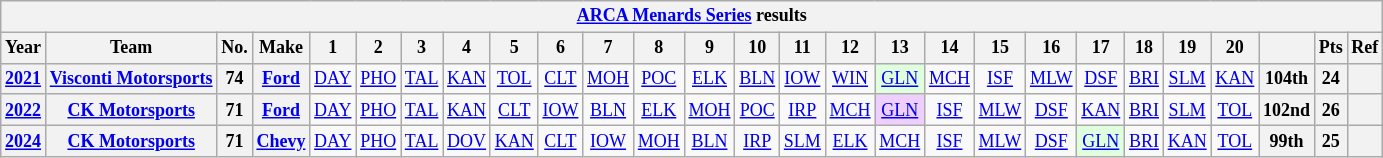<table class="wikitable" style="text-align:center; font-size:75%">
<tr>
<th colspan=48><a href='#'>ARCA Menards Series</a> results</th>
</tr>
<tr>
<th>Year</th>
<th>Team</th>
<th>No.</th>
<th>Make</th>
<th>1</th>
<th>2</th>
<th>3</th>
<th>4</th>
<th>5</th>
<th>6</th>
<th>7</th>
<th>8</th>
<th>9</th>
<th>10</th>
<th>11</th>
<th>12</th>
<th>13</th>
<th>14</th>
<th>15</th>
<th>16</th>
<th>17</th>
<th>18</th>
<th>19</th>
<th>20</th>
<th></th>
<th>Pts</th>
<th>Ref</th>
</tr>
<tr>
<th><a href='#'>2021</a></th>
<th><a href='#'>Visconti Motorsports</a></th>
<th>74</th>
<th><a href='#'>Ford</a></th>
<td><a href='#'>DAY</a></td>
<td><a href='#'>PHO</a></td>
<td><a href='#'>TAL</a></td>
<td><a href='#'>KAN</a></td>
<td><a href='#'>TOL</a></td>
<td><a href='#'>CLT</a></td>
<td><a href='#'>MOH</a></td>
<td><a href='#'>POC</a></td>
<td><a href='#'>ELK</a></td>
<td><a href='#'>BLN</a></td>
<td><a href='#'>IOW</a></td>
<td><a href='#'>WIN</a></td>
<td style="background:#DFFFDF;"><a href='#'>GLN</a><br></td>
<td><a href='#'>MCH</a></td>
<td><a href='#'>ISF</a></td>
<td><a href='#'>MLW</a></td>
<td><a href='#'>DSF</a></td>
<td><a href='#'>BRI</a></td>
<td><a href='#'>SLM</a></td>
<td><a href='#'>KAN</a></td>
<th>104th</th>
<th>24</th>
<th></th>
</tr>
<tr>
<th><a href='#'>2022</a></th>
<th><a href='#'>CK Motorsports</a></th>
<th>71</th>
<th><a href='#'>Ford</a></th>
<td><a href='#'>DAY</a></td>
<td><a href='#'>PHO</a></td>
<td><a href='#'>TAL</a></td>
<td><a href='#'>KAN</a></td>
<td><a href='#'>CLT</a></td>
<td><a href='#'>IOW</a></td>
<td><a href='#'>BLN</a></td>
<td><a href='#'>ELK</a></td>
<td><a href='#'>MOH</a></td>
<td><a href='#'>POC</a></td>
<td><a href='#'>IRP</a></td>
<td><a href='#'>MCH</a></td>
<td style="background:#EFCFFF;"><a href='#'>GLN</a><br></td>
<td><a href='#'>ISF</a></td>
<td><a href='#'>MLW</a></td>
<td><a href='#'>DSF</a></td>
<td><a href='#'>KAN</a></td>
<td><a href='#'>BRI</a></td>
<td><a href='#'>SLM</a></td>
<td><a href='#'>TOL</a></td>
<th>102nd</th>
<th>26</th>
<th></th>
</tr>
<tr>
<th><a href='#'>2024</a></th>
<th><a href='#'>CK Motorsports</a></th>
<th>71</th>
<th><a href='#'>Chevy</a></th>
<td><a href='#'>DAY</a></td>
<td><a href='#'>PHO</a></td>
<td><a href='#'>TAL</a></td>
<td><a href='#'>DOV</a></td>
<td><a href='#'>KAN</a></td>
<td><a href='#'>CLT</a></td>
<td><a href='#'>IOW</a></td>
<td><a href='#'>MOH</a></td>
<td><a href='#'>BLN</a></td>
<td><a href='#'>IRP</a></td>
<td><a href='#'>SLM</a></td>
<td><a href='#'>ELK</a></td>
<td><a href='#'>MCH</a></td>
<td><a href='#'>ISF</a></td>
<td><a href='#'>MLW</a></td>
<td><a href='#'>DSF</a></td>
<td style="background:#DFFFDF;"><a href='#'>GLN</a><br></td>
<td><a href='#'>BRI</a></td>
<td><a href='#'>KAN</a></td>
<td><a href='#'>TOL</a></td>
<th>99th</th>
<th>25</th>
<th></th>
</tr>
</table>
